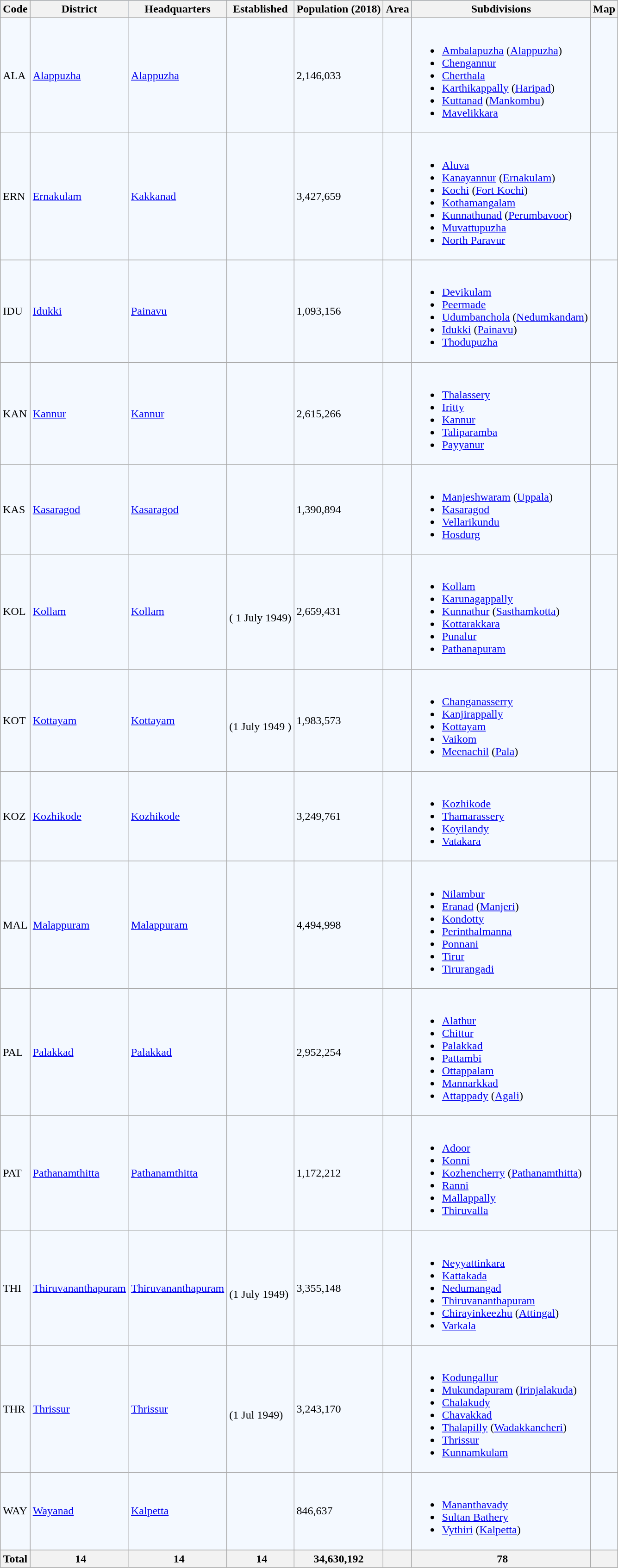<table class="wikitable sortable">
<tr bgcolor=#99ccff>
<th scope=col>Code</th>
<th scope=col>District</th>
<th scope=col>Headquarters</th>
<th scope=col>Established</th>
<th scope=col>Population (2018)</th>
<th scope=col>Area</th>
<th scope=col>Subdivisions</th>
<th scope=col>Map</th>
</tr>
<tr bgcolor=#F4F9FF>
<td>ALA</td>
<td><a href='#'>Alappuzha</a></td>
<td><a href='#'>Alappuzha</a></td>
<td></td>
<td>2,146,033</td>
<td></td>
<td align="left"><br><ul><li><a href='#'>Ambalapuzha</a> (<a href='#'>Alappuzha</a>)</li><li><a href='#'>Chengannur</a></li><li><a href='#'>Cherthala</a></li><li><a href='#'>Karthikappally</a> (<a href='#'>Haripad</a>)</li><li><a href='#'>Kuttanad</a> (<a href='#'>Mankombu</a>)</li><li><a href='#'>Mavelikkara</a></li></ul></td>
<td></td>
</tr>
<tr bgcolor=#F4F9FF>
<td>ERN</td>
<td><a href='#'>Ernakulam</a></td>
<td><a href='#'>Kakkanad</a></td>
<td></td>
<td>3,427,659</td>
<td></td>
<td align="left"><br><ul><li><a href='#'>Aluva</a></li><li><a href='#'>Kanayannur</a> (<a href='#'>Ernakulam</a>)</li><li><a href='#'>Kochi</a> (<a href='#'>Fort Kochi</a>)</li><li><a href='#'>Kothamangalam</a></li><li><a href='#'>Kunnathunad</a> (<a href='#'>Perumbavoor</a>)</li><li><a href='#'>Muvattupuzha</a></li><li><a href='#'>North Paravur</a></li></ul></td>
<td></td>
</tr>
<tr bgcolor=#F4F9FF>
<td>IDU</td>
<td><a href='#'>Idukki</a></td>
<td><a href='#'>Painavu</a></td>
<td></td>
<td>1,093,156</td>
<td></td>
<td align="left"><br><ul><li><a href='#'>Devikulam</a></li><li><a href='#'>Peermade</a></li><li><a href='#'>Udumbanchola</a> (<a href='#'>Nedumkandam</a>)</li><li><a href='#'>Idukki</a> (<a href='#'>Painavu</a>)</li><li><a href='#'>Thodupuzha</a></li></ul></td>
<td></td>
</tr>
<tr bgcolor=#F4F9FF>
<td>KAN</td>
<td><a href='#'>Kannur</a></td>
<td><a href='#'>Kannur</a></td>
<td></td>
<td>2,615,266</td>
<td></td>
<td align="left"><br><ul><li><a href='#'>Thalassery</a></li><li><a href='#'>Iritty</a></li><li><a href='#'>Kannur</a></li><li><a href='#'>Taliparamba</a></li><li><a href='#'>Payyanur</a></li></ul></td>
<td></td>
</tr>
<tr bgcolor=#F4F9FF>
<td>KAS</td>
<td><a href='#'>Kasaragod</a></td>
<td><a href='#'>Kasaragod</a></td>
<td></td>
<td>1,390,894</td>
<td></td>
<td align="left"><br><ul><li><a href='#'>Manjeshwaram</a> (<a href='#'>Uppala</a>)</li><li><a href='#'>Kasaragod</a></li><li><a href='#'>Vellarikundu</a></li><li><a href='#'>Hosdurg</a></li></ul></td>
<td></td>
</tr>
<tr bgcolor=#F4F9FF>
<td>KOL</td>
<td><a href='#'>Kollam</a></td>
<td><a href='#'>Kollam</a></td>
<td> <br> ( 1 July 1949)</td>
<td>2,659,431</td>
<td></td>
<td align="left"><br><ul><li><a href='#'>Kollam</a></li><li><a href='#'>Karunagappally</a></li><li><a href='#'>Kunnathur</a> (<a href='#'>Sasthamkotta</a>)</li><li><a href='#'>Kottarakkara</a></li><li><a href='#'>Punalur</a></li><li><a href='#'>Pathanapuram</a></li></ul></td>
<td></td>
</tr>
<tr bgcolor=#F4F9FF>
<td>KOT</td>
<td><a href='#'>Kottayam</a></td>
<td><a href='#'>Kottayam</a></td>
<td> <br> (1 July 1949 )</td>
<td>1,983,573</td>
<td></td>
<td align="left"><br><ul><li><a href='#'>Changanasserry</a></li><li><a href='#'>Kanjirappally</a></li><li><a href='#'>Kottayam</a></li><li><a href='#'>Vaikom</a></li><li><a href='#'>Meenachil</a> (<a href='#'>Pala</a>)</li></ul></td>
<td></td>
</tr>
<tr bgcolor=#F4F9FF>
<td>KOZ</td>
<td><a href='#'>Kozhikode</a></td>
<td><a href='#'>Kozhikode</a></td>
<td></td>
<td>3,249,761</td>
<td></td>
<td align="left"><br><ul><li><a href='#'>Kozhikode</a></li><li><a href='#'>Thamarassery</a></li><li><a href='#'>Koyilandy</a></li><li><a href='#'>Vatakara</a></li></ul></td>
<td></td>
</tr>
<tr bgcolor=#F4F9FF>
<td>MAL</td>
<td><a href='#'>Malappuram</a></td>
<td><a href='#'>Malappuram</a></td>
<td></td>
<td>4,494,998</td>
<td></td>
<td align="left"><br><ul><li><a href='#'>Nilambur</a></li><li><a href='#'>Eranad</a> (<a href='#'>Manjeri</a>)</li><li><a href='#'>Kondotty</a></li><li><a href='#'>Perinthalmanna</a></li><li><a href='#'>Ponnani</a></li><li><a href='#'>Tirur</a></li><li><a href='#'>Tirurangadi</a></li></ul></td>
<td></td>
</tr>
<tr bgcolor=#F4F9FF>
<td>PAL</td>
<td><a href='#'>Palakkad</a></td>
<td><a href='#'>Palakkad</a></td>
<td></td>
<td>2,952,254</td>
<td></td>
<td align="left"><br><ul><li><a href='#'>Alathur</a></li><li><a href='#'>Chittur</a></li><li><a href='#'>Palakkad</a></li><li><a href='#'>Pattambi</a></li><li><a href='#'>Ottappalam</a></li><li><a href='#'>Mannarkkad</a></li><li><a href='#'>Attappady</a> (<a href='#'>Agali</a>)</li></ul></td>
<td></td>
</tr>
<tr bgcolor=#F4F9FF>
<td>PAT</td>
<td><a href='#'>Pathanamthitta</a></td>
<td><a href='#'>Pathanamthitta</a></td>
<td></td>
<td>1,172,212</td>
<td></td>
<td align="left"><br><ul><li><a href='#'>Adoor</a></li><li><a href='#'>Konni</a></li><li><a href='#'>Kozhencherry</a> (<a href='#'>Pathanamthitta</a>)</li><li><a href='#'>Ranni</a></li><li><a href='#'>Mallappally</a></li><li><a href='#'>Thiruvalla</a></li></ul></td>
<td></td>
</tr>
<tr bgcolor=#F4F9FF>
<td>THI</td>
<td><a href='#'>Thiruvananthapuram</a></td>
<td><a href='#'>Thiruvananthapuram</a></td>
<td><br>(1 July 1949)</td>
<td>3,355,148</td>
<td></td>
<td align="left"><br><ul><li><a href='#'>Neyyattinkara</a></li><li><a href='#'>Kattakada</a></li><li><a href='#'>Nedumangad</a></li><li><a href='#'>Thiruvananthapuram</a></li><li><a href='#'>Chirayinkeezhu</a> (<a href='#'>Attingal</a>)</li><li><a href='#'>Varkala</a></li></ul></td>
<td></td>
</tr>
<tr bgcolor=#F4F9FF>
<td>THR</td>
<td><a href='#'>Thrissur</a></td>
<td><a href='#'>Thrissur</a></td>
<td> <br> (1 Jul 1949)</td>
<td>3,243,170</td>
<td></td>
<td align="left"><br><ul><li><a href='#'>Kodungallur</a></li><li><a href='#'>Mukundapuram</a> (<a href='#'>Irinjalakuda</a>)</li><li><a href='#'>Chalakudy</a></li><li><a href='#'>Chavakkad</a></li><li><a href='#'>Thalapilly</a> (<a href='#'>Wadakkancheri</a>)</li><li><a href='#'>Thrissur</a></li><li><a href='#'>Kunnamkulam</a></li></ul></td>
<td></td>
</tr>
<tr bgcolor=#F4F9FF>
<td>WAY</td>
<td><a href='#'>Wayanad</a></td>
<td><a href='#'>Kalpetta</a></td>
<td></td>
<td>846,637</td>
<td></td>
<td align="left"><br><ul><li><a href='#'>Mananthavady</a></li><li><a href='#'>Sultan Bathery</a></li><li><a href='#'>Vythiri</a> (<a href='#'>Kalpetta</a>)</li></ul></td>
<td></td>
</tr>
<tr>
<th>Total</th>
<th> 14</th>
<th> 14</th>
<th> 14</th>
<th>34,630,192</th>
<th></th>
<th> 78</th>
<th></th>
</tr>
</table>
